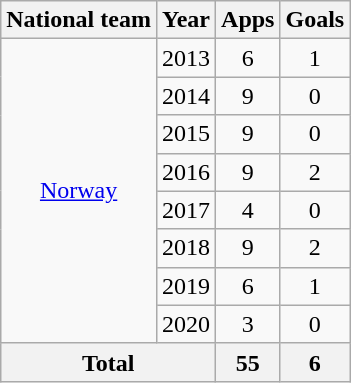<table class="wikitable" style="text-align:center">
<tr>
<th>National team</th>
<th>Year</th>
<th>Apps</th>
<th>Goals</th>
</tr>
<tr>
<td rowspan="8"><a href='#'>Norway</a></td>
<td>2013</td>
<td>6</td>
<td>1</td>
</tr>
<tr>
<td>2014</td>
<td>9</td>
<td>0</td>
</tr>
<tr>
<td>2015</td>
<td>9</td>
<td>0</td>
</tr>
<tr>
<td>2016</td>
<td>9</td>
<td>2</td>
</tr>
<tr>
<td>2017</td>
<td>4</td>
<td>0</td>
</tr>
<tr>
<td>2018</td>
<td>9</td>
<td>2</td>
</tr>
<tr>
<td>2019</td>
<td>6</td>
<td>1</td>
</tr>
<tr>
<td>2020</td>
<td>3</td>
<td>0</td>
</tr>
<tr>
<th colspan="2">Total</th>
<th>55</th>
<th>6</th>
</tr>
</table>
